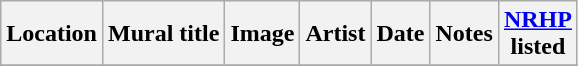<table class="wikitable sortable">
<tr>
<th>Location</th>
<th>Mural title</th>
<th>Image</th>
<th>Artist</th>
<th>Date</th>
<th>Notes</th>
<th><a href='#'>NRHP</a><br>listed</th>
</tr>
<tr>
</tr>
</table>
